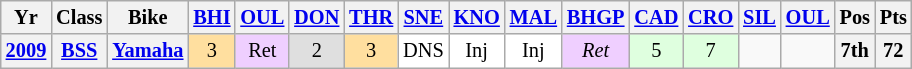<table class="wikitable" style="font-size: 85%; text-align: center">
<tr valign="top">
<th valign="middle">Yr</th>
<th valign="middle">Class</th>
<th valign="middle">Bike</th>
<th><a href='#'>BHI</a><br></th>
<th><a href='#'>OUL</a><br></th>
<th><a href='#'>DON</a><br></th>
<th><a href='#'>THR</a><br></th>
<th><a href='#'>SNE</a><br></th>
<th><a href='#'>KNO</a><br></th>
<th><a href='#'>MAL</a><br></th>
<th><a href='#'>BHGP</a><br></th>
<th><a href='#'>CAD</a><br></th>
<th><a href='#'>CRO</a><br></th>
<th><a href='#'>SIL</a><br></th>
<th><a href='#'>OUL</a><br></th>
<th valign="middle">Pos</th>
<th valign="middle">Pts</th>
</tr>
<tr>
<th><a href='#'>2009</a></th>
<th><a href='#'>BSS</a></th>
<th><a href='#'>Yamaha</a></th>
<td style="background:#FFDF9F;">3</td>
<td style="background:#efcfff;">Ret</td>
<td style="background:#DFDFDF;">2</td>
<td style="background:#FFDF9F;">3</td>
<td style="background:#FFFFFF;">DNS</td>
<td style="background:#FFFFFF;">Inj</td>
<td style="background:#FFFFFF;">Inj</td>
<td style="background:#efcfff;"><em>Ret</em></td>
<td style="background:#DFFFDF;">5</td>
<td style="background:#DFFFDF;">7</td>
<td></td>
<td></td>
<th>7th</th>
<th>72</th>
</tr>
</table>
